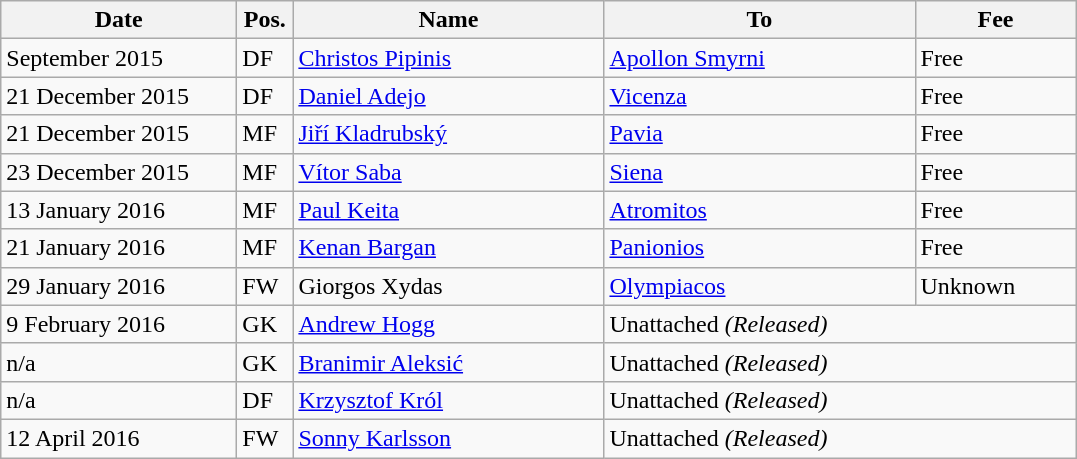<table class="wikitable">
<tr>
<th width="150px">Date</th>
<th width="30px">Pos.</th>
<th width="200px">Name</th>
<th width="200px">To</th>
<th width="100px">Fee</th>
</tr>
<tr>
<td>September 2015</td>
<td>DF</td>
<td> <a href='#'>Christos Pipinis</a></td>
<td> <a href='#'>Apollon Smyrni</a></td>
<td>Free</td>
</tr>
<tr>
<td>21 December 2015</td>
<td>DF</td>
<td> <a href='#'>Daniel Adejo</a></td>
<td> <a href='#'>Vicenza</a></td>
<td>Free</td>
</tr>
<tr>
<td>21 December 2015</td>
<td>MF</td>
<td> <a href='#'>Jiří Kladrubský</a></td>
<td> <a href='#'>Pavia</a></td>
<td>Free</td>
</tr>
<tr>
<td>23 December 2015</td>
<td>MF</td>
<td> <a href='#'>Vítor Saba</a></td>
<td> <a href='#'>Siena</a></td>
<td>Free</td>
</tr>
<tr>
<td>13 January 2016</td>
<td>MF</td>
<td> <a href='#'>Paul Keita</a></td>
<td> <a href='#'>Atromitos</a></td>
<td>Free</td>
</tr>
<tr>
<td>21 January 2016</td>
<td>MF</td>
<td> <a href='#'>Kenan Bargan</a></td>
<td> <a href='#'>Panionios</a></td>
<td>Free</td>
</tr>
<tr>
<td>29 January 2016</td>
<td>FW</td>
<td> Giorgos Xydas</td>
<td> <a href='#'>Olympiacos</a></td>
<td>Unknown</td>
</tr>
<tr>
<td>9 February 2016</td>
<td>GK</td>
<td> <a href='#'>Andrew Hogg</a></td>
<td colspan=2>Unattached <em>(Released)</em></td>
</tr>
<tr>
<td>n/a</td>
<td>GK</td>
<td> <a href='#'>Branimir Aleksić</a></td>
<td colspan=2>Unattached <em>(Released)</em></td>
</tr>
<tr>
<td>n/a</td>
<td>DF</td>
<td> <a href='#'>Krzysztof Król</a></td>
<td colspan=2>Unattached <em>(Released)</em></td>
</tr>
<tr>
<td>12 April 2016</td>
<td>FW</td>
<td> <a href='#'>Sonny Karlsson</a></td>
<td colspan=2>Unattached <em>(Released)</em></td>
</tr>
</table>
